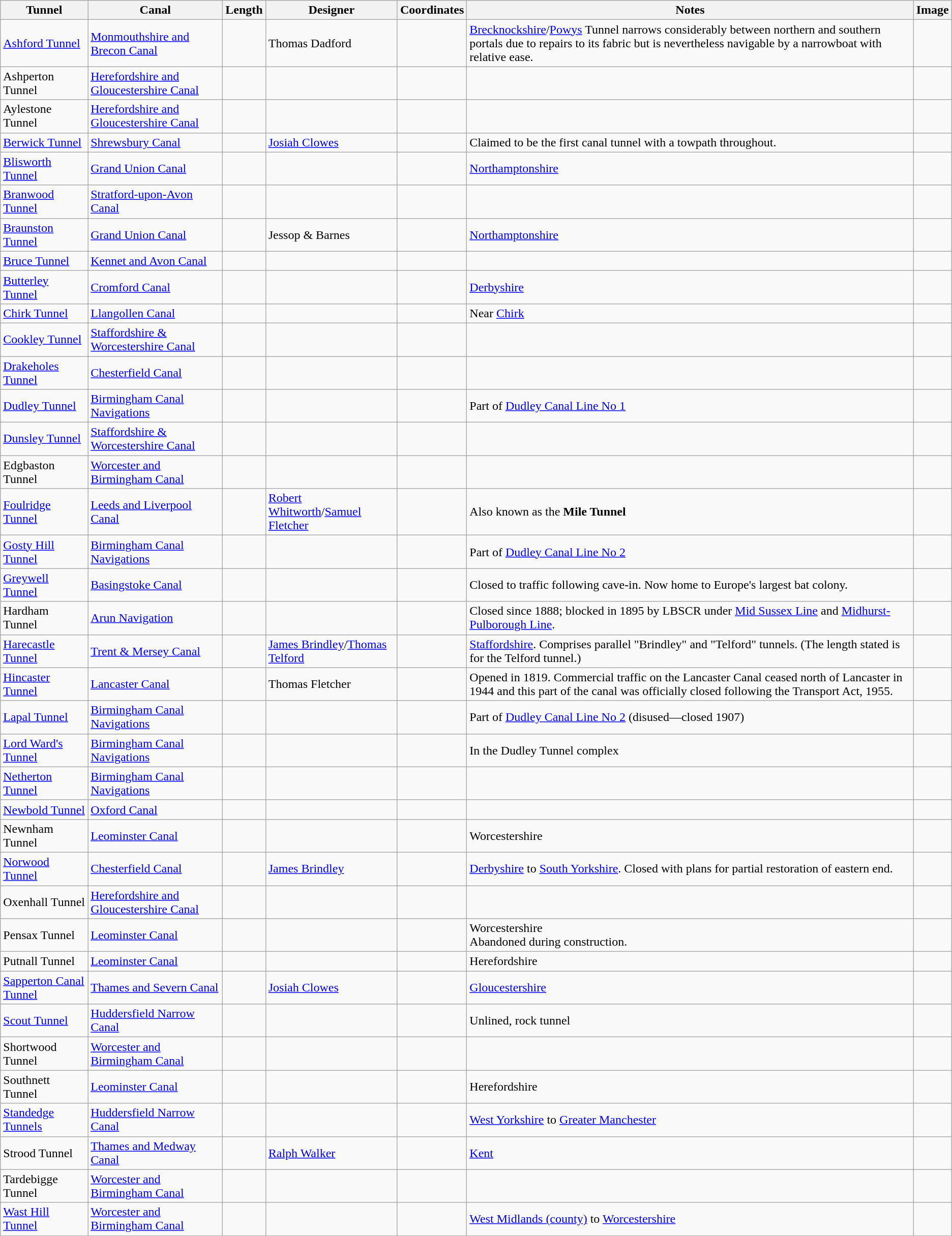<table class="wikitable sortable">
<tr>
<th>Tunnel</th>
<th>Canal</th>
<th>Length</th>
<th>Designer</th>
<th>Coordinates</th>
<th>Notes</th>
<th>Image</th>
</tr>
<tr>
<td><a href='#'>Ashford Tunnel</a></td>
<td><a href='#'>Monmouthshire and Brecon Canal</a></td>
<td data-sort-value=0375></td>
<td>Thomas Dadford</td>
<td></td>
<td><a href='#'>Brecknockshire</a>/<a href='#'>Powys</a> Tunnel narrows considerably between northern and southern portals due to repairs to its fabric but is nevertheless navigable by a narrowboat with relative ease.</td>
<td></td>
</tr>
<tr>
<td>Ashperton Tunnel</td>
<td><a href='#'>Herefordshire and Gloucestershire Canal</a></td>
<td data-sort-value=0400></td>
<td></td>
<td></td>
<td></td>
<td></td>
</tr>
<tr>
<td>Aylestone Tunnel</td>
<td><a href='#'>Herefordshire and Gloucestershire Canal</a></td>
<td data-sort-value=0440></td>
<td></td>
<td></td>
<td></td>
<td></td>
</tr>
<tr>
<td><a href='#'>Berwick Tunnel</a></td>
<td><a href='#'>Shrewsbury Canal</a></td>
<td data-sort-value=0970></td>
<td><a href='#'>Josiah Clowes</a></td>
<td></td>
<td>Claimed to be the first canal tunnel with a towpath throughout.</td>
<td></td>
</tr>
<tr>
<td><a href='#'>Blisworth Tunnel</a></td>
<td><a href='#'>Grand Union Canal</a></td>
<td data-sort-value=3056></td>
<td></td>
<td></td>
<td><a href='#'>Northamptonshire</a></td>
<td></td>
</tr>
<tr>
<td><a href='#'>Branwood Tunnel</a></td>
<td><a href='#'>Stratford-upon-Avon Canal</a></td>
<td data-sort-value=352></td>
<td></td>
<td></td>
<td></td>
<td></td>
</tr>
<tr>
<td><a href='#'>Braunston Tunnel</a></td>
<td><a href='#'>Grand Union Canal</a></td>
<td data-sort-value=2042></td>
<td>Jessop & Barnes</td>
<td></td>
<td><a href='#'>Northamptonshire</a></td>
<td></td>
</tr>
<tr>
<td><a href='#'>Bruce Tunnel</a></td>
<td><a href='#'>Kennet and Avon Canal</a></td>
<td data-sort-value=0502></td>
<td></td>
<td></td>
<td></td>
<td></td>
</tr>
<tr>
<td><a href='#'>Butterley Tunnel</a></td>
<td><a href='#'>Cromford Canal</a></td>
<td data-sort-value=3063></td>
<td></td>
<td></td>
<td><a href='#'>Derbyshire</a></td>
<td></td>
</tr>
<tr>
<td><a href='#'>Chirk Tunnel</a></td>
<td><a href='#'>Llangollen Canal</a></td>
<td data-sort-value=0459></td>
<td></td>
<td></td>
<td>Near <a href='#'>Chirk</a></td>
<td></td>
</tr>
<tr>
<td><a href='#'>Cookley Tunnel</a></td>
<td><a href='#'>Staffordshire & Worcestershire Canal</a></td>
<td data-sort-value=65></td>
<td></td>
<td></td>
<td></td>
<td></td>
</tr>
<tr>
<td><a href='#'>Drakeholes Tunnel</a></td>
<td><a href='#'>Chesterfield Canal</a></td>
<td data-sort-value=0154></td>
<td></td>
<td></td>
<td></td>
<td></td>
</tr>
<tr>
<td><a href='#'>Dudley Tunnel</a></td>
<td><a href='#'>Birmingham Canal Navigations</a></td>
<td data-sort-value=3172></td>
<td></td>
<td></td>
<td>Part of <a href='#'>Dudley Canal Line No 1</a></td>
<td></td>
</tr>
<tr>
<td><a href='#'>Dunsley Tunnel</a></td>
<td><a href='#'>Staffordshire & Worcestershire Canal</a></td>
<td data-sort-value=25></td>
<td></td>
<td></td>
<td></td>
<td></td>
</tr>
<tr>
<td>Edgbaston Tunnel</td>
<td><a href='#'>Worcester and Birmingham Canal</a></td>
<td data-sort-value=0105></td>
<td></td>
<td></td>
<td></td>
</tr>
<tr>
<td><a href='#'>Foulridge Tunnel</a></td>
<td><a href='#'>Leeds and Liverpool Canal</a></td>
<td data-sort-value=1630></td>
<td><a href='#'>Robert Whitworth</a>/<a href='#'>Samuel Fletcher</a></td>
<td></td>
<td>Also known as the <strong>Mile Tunnel</strong></td>
<td></td>
</tr>
<tr>
<td><a href='#'>Gosty Hill Tunnel</a></td>
<td><a href='#'>Birmingham Canal Navigations</a></td>
<td data-sort-value=557></td>
<td></td>
<td></td>
<td>Part of <a href='#'>Dudley Canal Line No 2</a></td>
<td></td>
</tr>
<tr>
<td><a href='#'>Greywell Tunnel</a></td>
<td><a href='#'>Basingstoke Canal</a></td>
<td data-sort-value=1200></td>
<td></td>
<td></td>
<td>Closed to traffic following cave-in. Now home to Europe's largest bat colony.</td>
<td></td>
</tr>
<tr>
<td>Hardham Tunnel</td>
<td><a href='#'>Arun Navigation</a></td>
<td data-sort-value=0375></td>
<td></td>
<td></td>
<td>Closed since 1888; blocked in 1895 by LBSCR under <a href='#'>Mid Sussex Line</a> and <a href='#'>Midhurst-Pulborough Line</a>.</td>
<td></td>
</tr>
<tr>
<td><a href='#'>Harecastle Tunnel</a></td>
<td><a href='#'>Trent & Mersey Canal</a></td>
<td data-sort-value=2926></td>
<td><a href='#'>James Brindley</a>/<a href='#'>Thomas Telford</a></td>
<td></td>
<td><a href='#'>Staffordshire</a>. Comprises parallel "Brindley" and "Telford" tunnels. (The length stated is for the Telford tunnel.)</td>
<td></td>
</tr>
<tr>
<td><a href='#'>Hincaster Tunnel</a></td>
<td><a href='#'>Lancaster Canal</a></td>
<td data-sort-value=378></td>
<td>Thomas Fletcher</td>
<td></td>
<td>Opened in 1819. Commercial traffic on the Lancaster Canal ceased north of Lancaster in 1944 and this part of the canal was officially closed following the Transport Act, 1955.</td>
<td></td>
</tr>
<tr>
<td><a href='#'>Lapal Tunnel</a></td>
<td><a href='#'>Birmingham Canal Navigations</a></td>
<td data-sort-value=3795></td>
<td></td>
<td></td>
<td>Part of <a href='#'>Dudley Canal Line No 2</a> (disused—closed 1907)</td>
<td></td>
</tr>
<tr>
<td><a href='#'>Lord Ward's Tunnel</a></td>
<td><a href='#'>Birmingham Canal Navigations</a></td>
<td data-sort-value=196></td>
<td></td>
<td></td>
<td>In the Dudley Tunnel complex</td>
<td></td>
</tr>
<tr>
<td><a href='#'>Netherton Tunnel</a></td>
<td><a href='#'>Birmingham Canal Navigations</a></td>
<td data-sort-value=3027></td>
<td></td>
<td></td>
<td></td>
<td></td>
</tr>
<tr>
<td><a href='#'>Newbold Tunnel</a></td>
<td><a href='#'>Oxford Canal</a></td>
<td data-sort-value=0250></td>
<td></td>
<td></td>
<td></td>
<td></td>
</tr>
<tr>
<td>Newnham Tunnel</td>
<td><a href='#'>Leominster Canal</a></td>
<td data-sort-value=100></td>
<td></td>
<td></td>
<td>Worcestershire</td>
<td></td>
</tr>
<tr>
<td><a href='#'>Norwood Tunnel</a></td>
<td><a href='#'>Chesterfield Canal</a></td>
<td data-sort-value=2884></td>
<td><a href='#'>James Brindley</a></td>
<td></td>
<td><a href='#'>Derbyshire</a> to <a href='#'>South Yorkshire</a>. Closed with plans for partial restoration of eastern end.</td>
<td></td>
</tr>
<tr>
<td>Oxenhall Tunnel</td>
<td><a href='#'>Herefordshire and Gloucestershire Canal</a></td>
<td data-sort-value=2192></td>
<td></td>
<td></td>
<td></td>
<td></td>
</tr>
<tr>
<td>Pensax Tunnel</td>
<td><a href='#'>Leominster Canal</a></td>
<td data-sort-value=3850></td>
<td></td>
<td></td>
<td>Worcestershire<br>Abandoned during construction.</td>
<td></td>
</tr>
<tr>
<td>Putnall Tunnel</td>
<td><a href='#'>Leominster Canal</a></td>
<td data-sort-value=330></td>
<td></td>
<td></td>
<td>Herefordshire</td>
<td></td>
</tr>
<tr>
<td><a href='#'>Sapperton Canal Tunnel</a></td>
<td><a href='#'>Thames and Severn Canal</a></td>
<td data-sort-value=3817></td>
<td><a href='#'>Josiah Clowes</a></td>
<td></td>
<td><a href='#'>Gloucestershire</a></td>
<td></td>
</tr>
<tr>
<td><a href='#'>Scout Tunnel</a></td>
<td><a href='#'>Huddersfield Narrow Canal</a></td>
<td data-sort-value=0220></td>
<td></td>
<td></td>
<td>Unlined, rock tunnel</td>
<td></td>
</tr>
<tr>
<td>Shortwood Tunnel</td>
<td><a href='#'>Worcester and Birmingham Canal</a></td>
<td data-sort-value=0613></td>
<td></td>
<td></td>
<td></td>
<td></td>
</tr>
<tr>
<td>Southnett Tunnel</td>
<td><a href='#'>Leominster Canal</a></td>
<td data-sort-value=1250></td>
<td></td>
<td></td>
<td>Herefordshire</td>
<td></td>
</tr>
<tr>
<td><a href='#'>Standedge Tunnels</a></td>
<td><a href='#'>Huddersfield Narrow Canal</a></td>
<td data-sort-value=5698></td>
<td></td>
<td></td>
<td><a href='#'>West Yorkshire</a> to <a href='#'>Greater Manchester</a></td>
<td></td>
</tr>
<tr>
<td>Strood Tunnel</td>
<td><a href='#'>Thames and Medway Canal</a></td>
<td data-sort-value=3946></td>
<td><a href='#'>Ralph Walker</a></td>
<td></td>
<td><a href='#'>Kent</a></td>
<td></td>
</tr>
<tr>
<td>Tardebigge Tunnel</td>
<td><a href='#'>Worcester and Birmingham Canal</a></td>
<td data-sort-value=0580></td>
<td></td>
<td></td>
<td></td>
<td></td>
</tr>
<tr>
<td><a href='#'>Wast Hill Tunnel</a></td>
<td><a href='#'>Worcester and Birmingham Canal</a></td>
<td data-sort-value=2726></td>
<td></td>
<td></td>
<td><a href='#'>West Midlands (county)</a> to <a href='#'>Worcestershire</a></td>
<td></td>
</tr>
</table>
